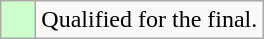<table class="wikitable">
<tr>
<td style="background: #ccffcc;">    </td>
<td>Qualified for the final.</td>
</tr>
</table>
